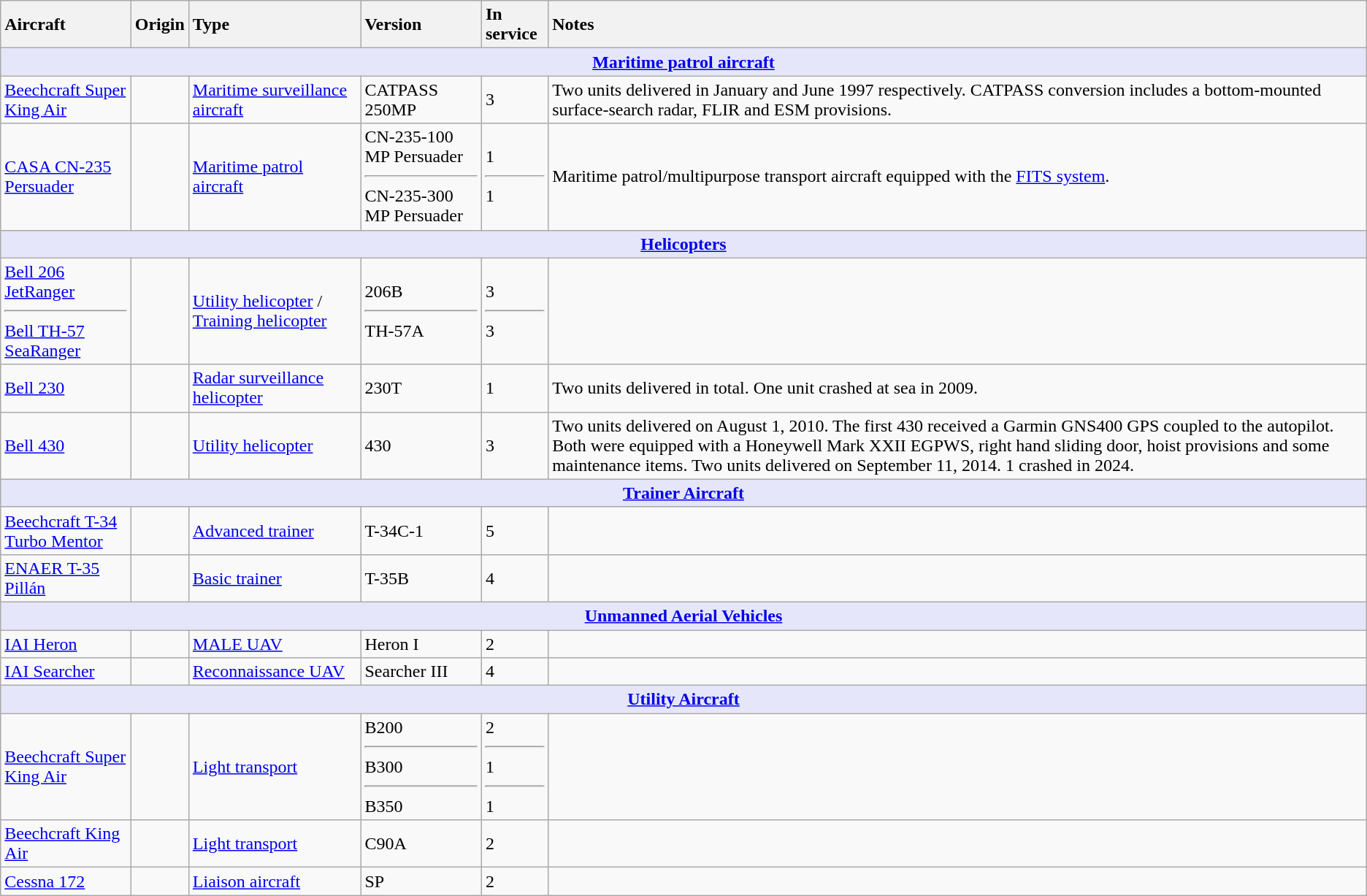<table class="wikitable">
<tr>
<th style="text-align: left;">Aircraft</th>
<th style="text-align: left;">Origin</th>
<th style="text-align: left;">Type</th>
<th style="text-align: left;">Version</th>
<th style="text-align: left;">In service</th>
<th style="text-align: left;">Notes</th>
</tr>
<tr>
<th style="align: center; background: lavender;" colspan="7"><a href='#'>Maritime patrol aircraft</a></th>
</tr>
<tr>
<td><a href='#'>Beechcraft Super King Air</a></td>
<td></td>
<td><a href='#'>Maritime surveillance aircraft</a></td>
<td>CATPASS 250MP</td>
<td>3</td>
<td>Two units delivered in January and June 1997 respectively. CATPASS conversion includes a bottom-mounted surface-search radar, FLIR and ESM provisions.</td>
</tr>
<tr>
<td><a href='#'>CASA CN-235 Persuader</a></td>
<td></td>
<td><a href='#'>Maritime patrol aircraft</a></td>
<td>CN-235-100 MP Persuader<hr>CN-235-300 MP Persuader</td>
<td>1<hr>1</td>
<td>Maritime patrol/multipurpose transport aircraft equipped with the <a href='#'>FITS system</a>.</td>
</tr>
<tr>
<th style="align: center; background: lavender;" colspan="7"><a href='#'>Helicopters</a></th>
</tr>
<tr>
<td><a href='#'>Bell 206 JetRanger</a><hr><a href='#'>Bell TH-57 SeaRanger</a></td>
<td></td>
<td><a href='#'>Utility helicopter</a> / <a href='#'>Training helicopter</a></td>
<td>206B<hr>TH-57A</td>
<td>3<hr>3</td>
<td></td>
</tr>
<tr>
<td><a href='#'>Bell 230</a></td>
<td></td>
<td><a href='#'>Radar surveillance helicopter</a></td>
<td>230T</td>
<td>1</td>
<td>Two units delivered in total. One unit crashed at sea in 2009.</td>
</tr>
<tr>
<td><a href='#'>Bell 430</a></td>
<td></td>
<td><a href='#'>Utility helicopter</a></td>
<td>430</td>
<td>3</td>
<td>Two units delivered on August 1, 2010. The first 430 received a Garmin GNS400 GPS coupled to the autopilot. Both were equipped with a Honeywell Mark XXII EGPWS, right hand sliding door, hoist provisions and some maintenance items. Two units delivered on September 11, 2014. 1 crashed in 2024.</td>
</tr>
<tr>
<th style="align: center; background: lavender;" colspan="7"><a href='#'>Trainer Aircraft</a></th>
</tr>
<tr>
<td><a href='#'>Beechcraft T-34 Turbo Mentor</a></td>
<td></td>
<td><a href='#'>Advanced trainer</a></td>
<td>T-34C-1</td>
<td>5</td>
<td></td>
</tr>
<tr>
<td><a href='#'>ENAER T-35 Pillán</a></td>
<td></td>
<td><a href='#'>Basic trainer</a></td>
<td>T-35B</td>
<td>4</td>
<td></td>
</tr>
<tr>
<th style="align: center; background: lavender;" colspan="7"><a href='#'>Unmanned Aerial Vehicles</a></th>
</tr>
<tr>
<td><a href='#'>IAI Heron</a></td>
<td></td>
<td><a href='#'>MALE UAV</a></td>
<td>Heron I</td>
<td>2</td>
<td></td>
</tr>
<tr>
<td><a href='#'>IAI Searcher</a></td>
<td></td>
<td><a href='#'>Reconnaissance UAV</a></td>
<td>Searcher III</td>
<td>4</td>
<td></td>
</tr>
<tr>
<th style="align: center; background: lavender;" colspan="7"><a href='#'>Utility Aircraft</a></th>
</tr>
<tr>
<td><a href='#'>Beechcraft Super King Air</a></td>
<td></td>
<td><a href='#'>Light transport</a></td>
<td>B200<hr>B300<hr>B350</td>
<td>2<hr>1<hr>1</td>
<td></td>
</tr>
<tr>
<td><a href='#'>Beechcraft King Air</a></td>
<td></td>
<td><a href='#'>Light transport</a></td>
<td>C90A</td>
<td>2</td>
<td></td>
</tr>
<tr>
<td><a href='#'>Cessna 172</a></td>
<td></td>
<td><a href='#'>Liaison aircraft</a></td>
<td>SP</td>
<td>2</td>
<td></td>
</tr>
</table>
